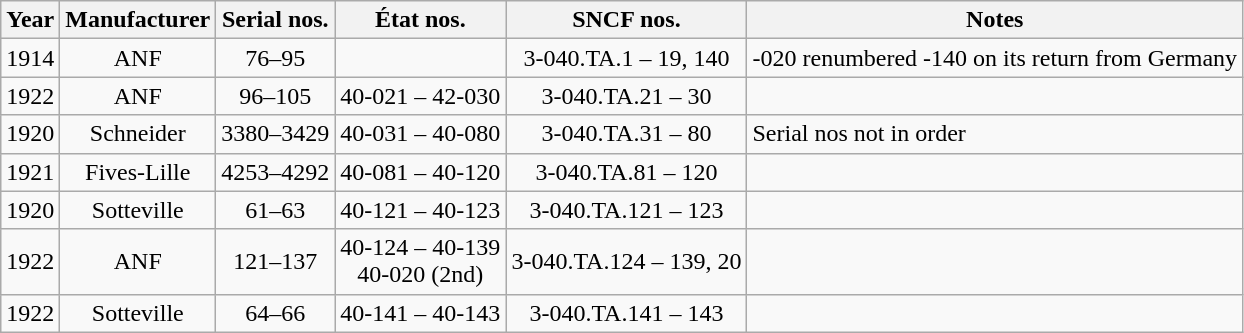<table class=wikitable style=text-align:center>
<tr>
<th>Year</th>
<th>Manufacturer</th>
<th>Serial nos.</th>
<th>État nos.</th>
<th>SNCF nos.</th>
<th>Notes</th>
</tr>
<tr>
<td>1914</td>
<td>ANF</td>
<td>76–95</td>
<td></td>
<td>3-040.TA.1 – 19, 140</td>
<td align=left>-020 renumbered -140 on its return from Germany</td>
</tr>
<tr>
<td>1922</td>
<td>ANF</td>
<td>96–105</td>
<td>40-021 – 42-030</td>
<td>3-040.TA.21 – 30</td>
<td align=left></td>
</tr>
<tr>
<td>1920</td>
<td>Schneider</td>
<td>3380–3429</td>
<td>40-031 – 40-080</td>
<td>3-040.TA.31 – 80</td>
<td align=left>Serial nos not in order</td>
</tr>
<tr>
<td>1921</td>
<td>Fives-Lille</td>
<td>4253–4292</td>
<td>40-081 – 40-120</td>
<td>3-040.TA.81 – 120</td>
<td align=left></td>
</tr>
<tr>
<td>1920</td>
<td>Sotteville</td>
<td>61–63</td>
<td>40-121 – 40-123</td>
<td>3-040.TA.121 – 123</td>
<td align=left></td>
</tr>
<tr>
<td>1922</td>
<td>ANF</td>
<td>121–137</td>
<td>40-124 – 40-139<br>40-020 (2nd)</td>
<td>3-040.TA.124 – 139, 20</td>
<td align=left></td>
</tr>
<tr>
<td>1922</td>
<td>Sotteville</td>
<td>64–66</td>
<td>40-141 – 40-143</td>
<td>3-040.TA.141 – 143</td>
<td align=left></td>
</tr>
</table>
